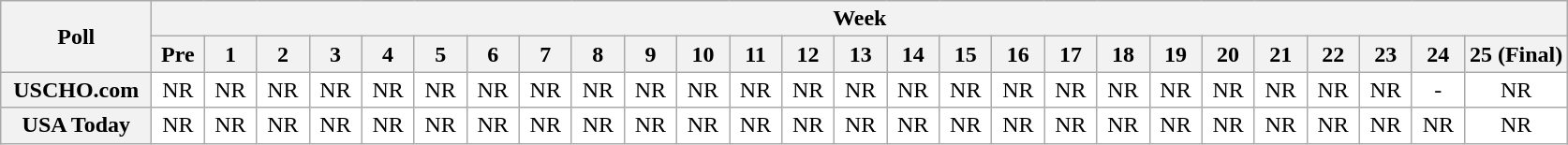<table class="wikitable" style="white-space:nowrap;">
<tr>
<th scope="col" width="100" rowspan="2">Poll</th>
<th colspan="26">Week</th>
</tr>
<tr>
<th scope="col" width="30">Pre</th>
<th scope="col" width="30">1</th>
<th scope="col" width="30">2</th>
<th scope="col" width="30">3</th>
<th scope="col" width="30">4</th>
<th scope="col" width="30">5</th>
<th scope="col" width="30">6</th>
<th scope="col" width="30">7</th>
<th scope="col" width="30">8</th>
<th scope="col" width="30">9</th>
<th scope="col" width="30">10</th>
<th scope="col" width="30">11</th>
<th scope="col" width="30">12</th>
<th scope="col" width="30">13</th>
<th scope="col" width="30">14</th>
<th scope="col" width="30">15</th>
<th scope="col" width="30">16</th>
<th scope="col" width="30">17</th>
<th scope="col" width="30">18</th>
<th scope="col" width="30">19</th>
<th scope="col" width="30">20</th>
<th scope="col" width="30">21</th>
<th scope="col" width="30">22</th>
<th scope="col" width="30">23</th>
<th scope="col" width="30">24</th>
<th scope="col" width="30">25 (Final)</th>
</tr>
<tr style="text-align:center;">
<th>USCHO.com</th>
<td bgcolor=FFFFFF>NR</td>
<td bgcolor=FFFFFF>NR</td>
<td bgcolor=FFFFFF>NR</td>
<td bgcolor=FFFFFF>NR</td>
<td bgcolor=FFFFFF>NR</td>
<td bgcolor=FFFFFF>NR</td>
<td bgcolor=FFFFFF>NR</td>
<td bgcolor=FFFFFF>NR</td>
<td bgcolor=FFFFFF>NR</td>
<td bgcolor=FFFFFF>NR</td>
<td bgcolor=FFFFFF>NR</td>
<td bgcolor=FFFFFF>NR</td>
<td bgcolor=FFFFFF>NR</td>
<td bgcolor=FFFFFF>NR</td>
<td bgcolor=FFFFFF>NR</td>
<td bgcolor=FFFFFF>NR</td>
<td bgcolor=FFFFFF>NR</td>
<td bgcolor=FFFFFF>NR</td>
<td bgcolor=FFFFFF>NR</td>
<td bgcolor=FFFFFF>NR</td>
<td bgcolor=FFFFFF>NR</td>
<td bgcolor=FFFFFF>NR</td>
<td bgcolor=FFFFFF>NR</td>
<td bgcolor=FFFFFF>NR</td>
<td bgcolor=FFFFFF>-</td>
<td bgcolor=FFFFFF>NR</td>
</tr>
<tr style="text-align:center;">
<th>USA Today</th>
<td bgcolor=FFFFFF>NR</td>
<td bgcolor=FFFFFF>NR</td>
<td bgcolor=FFFFFF>NR</td>
<td bgcolor=FFFFFF>NR</td>
<td bgcolor=FFFFFF>NR</td>
<td bgcolor=FFFFFF>NR</td>
<td bgcolor=FFFFFF>NR</td>
<td bgcolor=FFFFFF>NR</td>
<td bgcolor=FFFFFF>NR</td>
<td bgcolor=FFFFFF>NR</td>
<td bgcolor=FFFFFF>NR</td>
<td bgcolor=FFFFFF>NR</td>
<td bgcolor=FFFFFF>NR</td>
<td bgcolor=FFFFFF>NR</td>
<td bgcolor=FFFFFF>NR</td>
<td bgcolor=FFFFFF>NR</td>
<td bgcolor=FFFFFF>NR</td>
<td bgcolor=FFFFFF>NR</td>
<td bgcolor=FFFFFF>NR</td>
<td bgcolor=FFFFFF>NR</td>
<td bgcolor=FFFFFF>NR</td>
<td bgcolor=FFFFFF>NR</td>
<td bgcolor=FFFFFF>NR</td>
<td bgcolor=FFFFFF>NR</td>
<td bgcolor=FFFFFF>NR</td>
<td bgcolor=FFFFFF>NR</td>
</tr>
</table>
